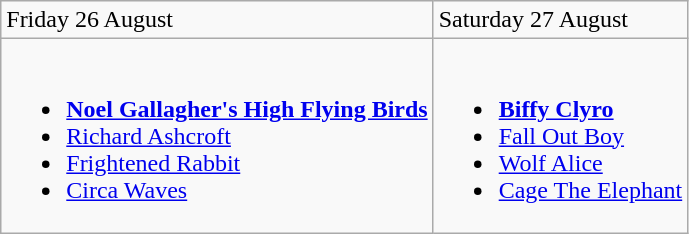<table class="wikitable">
<tr>
<td>Friday 26 August</td>
<td>Saturday 27 August</td>
</tr>
<tr valign="top">
<td><br><ul><li><strong><a href='#'>Noel Gallagher's High Flying Birds</a></strong></li><li><a href='#'>Richard Ashcroft</a></li><li><a href='#'>Frightened Rabbit</a></li><li><a href='#'>Circa Waves</a></li></ul></td>
<td><br><ul><li><strong><a href='#'>Biffy Clyro</a></strong></li><li><a href='#'>Fall Out Boy</a></li><li><a href='#'>Wolf Alice</a></li><li><a href='#'>Cage The Elephant</a></li></ul></td>
</tr>
</table>
